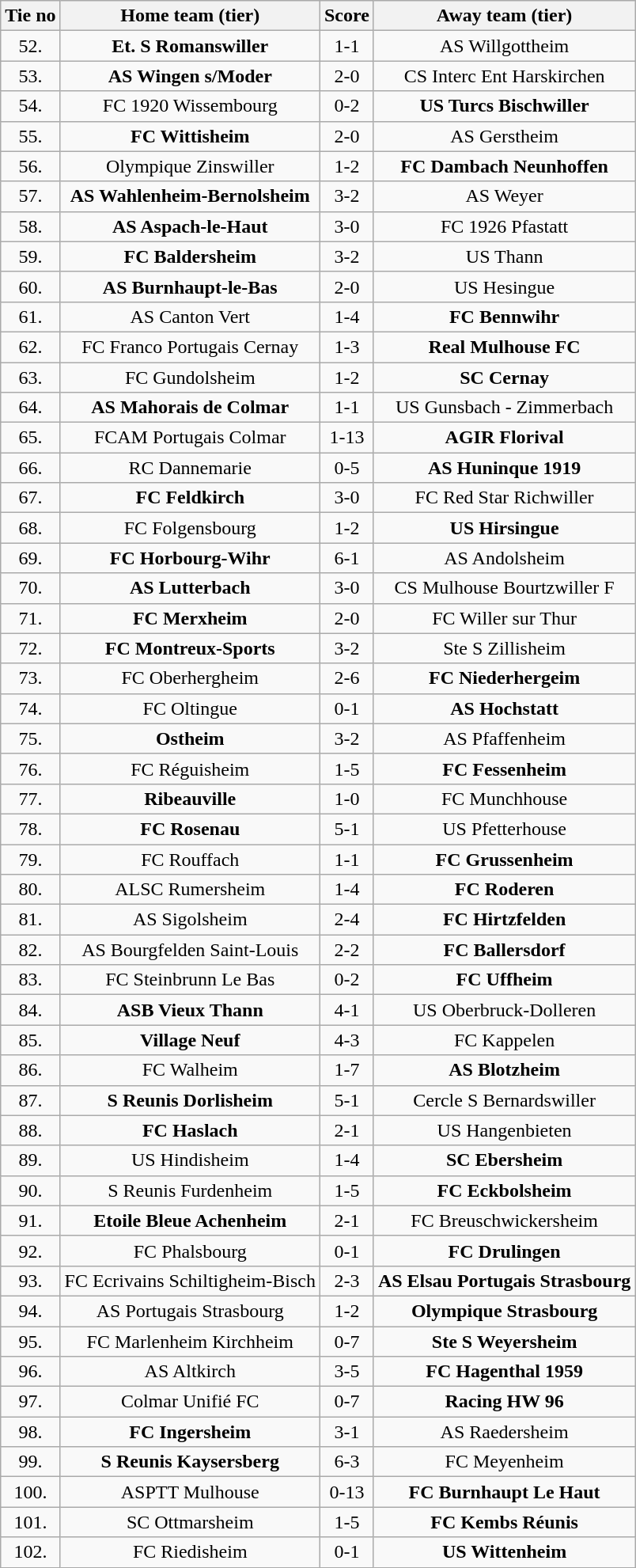<table class="wikitable" style="text-align: center">
<tr>
<th>Tie no</th>
<th>Home team (tier)</th>
<th>Score</th>
<th>Away team (tier)</th>
</tr>
<tr>
<td>52.</td>
<td><strong>Et. S Romanswiller</strong></td>
<td>1-1 </td>
<td>AS Willgottheim</td>
</tr>
<tr>
<td>53.</td>
<td><strong>AS Wingen s/Moder</strong></td>
<td>2-0</td>
<td>CS Interc Ent Harskirchen</td>
</tr>
<tr>
<td>54.</td>
<td>FC 1920 Wissembourg</td>
<td>0-2</td>
<td><strong>US Turcs Bischwiller</strong></td>
</tr>
<tr>
<td>55.</td>
<td><strong>FC Wittisheim</strong></td>
<td>2-0</td>
<td>AS Gerstheim</td>
</tr>
<tr>
<td>56.</td>
<td>Olympique Zinswiller</td>
<td>1-2</td>
<td><strong>FC Dambach Neunhoffen</strong></td>
</tr>
<tr>
<td>57.</td>
<td><strong>AS Wahlenheim-Bernolsheim</strong></td>
<td>3-2 </td>
<td>AS Weyer</td>
</tr>
<tr>
<td>58.</td>
<td><strong>AS Aspach-le-Haut</strong></td>
<td>3-0</td>
<td>FC 1926 Pfastatt</td>
</tr>
<tr>
<td>59.</td>
<td><strong>FC Baldersheim</strong></td>
<td>3-2 </td>
<td>US Thann</td>
</tr>
<tr>
<td>60.</td>
<td><strong>AS Burnhaupt-le-Bas</strong></td>
<td>2-0</td>
<td>US Hesingue</td>
</tr>
<tr>
<td>61.</td>
<td>AS Canton Vert</td>
<td>1-4</td>
<td><strong>FC Bennwihr</strong></td>
</tr>
<tr>
<td>62.</td>
<td>FC Franco Portugais Cernay</td>
<td>1-3</td>
<td><strong>Real Mulhouse FC</strong></td>
</tr>
<tr>
<td>63.</td>
<td>FC Gundolsheim</td>
<td>1-2</td>
<td><strong>SC Cernay</strong></td>
</tr>
<tr>
<td>64.</td>
<td><strong>AS Mahorais de Colmar</strong></td>
<td>1-1 </td>
<td>US Gunsbach - Zimmerbach</td>
</tr>
<tr>
<td>65.</td>
<td>FCAM Portugais Colmar</td>
<td>1-13</td>
<td><strong>AGIR Florival</strong></td>
</tr>
<tr>
<td>66.</td>
<td>RC Dannemarie</td>
<td>0-5</td>
<td><strong>AS Huninque 1919</strong></td>
</tr>
<tr>
<td>67.</td>
<td><strong>FC Feldkirch</strong></td>
<td>3-0</td>
<td>FC Red Star Richwiller</td>
</tr>
<tr>
<td>68.</td>
<td>FC Folgensbourg</td>
<td>1-2</td>
<td><strong>US Hirsingue</strong></td>
</tr>
<tr>
<td>69.</td>
<td><strong>FC Horbourg-Wihr</strong></td>
<td>6-1</td>
<td>AS Andolsheim</td>
</tr>
<tr>
<td>70.</td>
<td><strong>AS Lutterbach</strong></td>
<td>3-0</td>
<td>CS Mulhouse Bourtzwiller F</td>
</tr>
<tr>
<td>71.</td>
<td><strong>FC Merxheim</strong></td>
<td>2-0</td>
<td>FC Willer sur Thur</td>
</tr>
<tr>
<td>72.</td>
<td><strong>FC Montreux-Sports</strong></td>
<td>3-2</td>
<td>Ste S Zillisheim</td>
</tr>
<tr>
<td>73.</td>
<td>FC Oberhergheim</td>
<td>2-6</td>
<td><strong>FC Niederhergeim</strong></td>
</tr>
<tr>
<td>74.</td>
<td>FC Oltingue</td>
<td>0-1</td>
<td><strong>AS Hochstatt</strong></td>
</tr>
<tr>
<td>75.</td>
<td><strong>Ostheim</strong></td>
<td>3-2</td>
<td>AS Pfaffenheim</td>
</tr>
<tr>
<td>76.</td>
<td>FC Réguisheim</td>
<td>1-5</td>
<td><strong>FC Fessenheim</strong></td>
</tr>
<tr>
<td>77.</td>
<td><strong>Ribeauville</strong></td>
<td>1-0</td>
<td>FC Munchhouse</td>
</tr>
<tr>
<td>78.</td>
<td><strong>FC Rosenau</strong></td>
<td>5-1</td>
<td>US Pfetterhouse</td>
</tr>
<tr>
<td>79.</td>
<td>FC Rouffach</td>
<td>1-1 </td>
<td><strong>FC Grussenheim</strong></td>
</tr>
<tr>
<td>80.</td>
<td>ALSC Rumersheim</td>
<td>1-4</td>
<td><strong>FC Roderen</strong></td>
</tr>
<tr>
<td>81.</td>
<td>AS Sigolsheim</td>
<td>2-4</td>
<td><strong>FC Hirtzfelden</strong></td>
</tr>
<tr>
<td>82.</td>
<td>AS Bourgfelden Saint-Louis</td>
<td>2-2 </td>
<td><strong>FC Ballersdorf</strong></td>
</tr>
<tr>
<td>83.</td>
<td>FC Steinbrunn Le Bas</td>
<td>0-2</td>
<td><strong>FC Uffheim</strong></td>
</tr>
<tr>
<td>84.</td>
<td><strong>ASB Vieux Thann</strong></td>
<td>4-1</td>
<td>US Oberbruck-Dolleren</td>
</tr>
<tr>
<td>85.</td>
<td><strong>Village Neuf</strong></td>
<td>4-3 </td>
<td>FC Kappelen</td>
</tr>
<tr>
<td>86.</td>
<td>FC Walheim</td>
<td>1-7</td>
<td><strong>AS Blotzheim</strong></td>
</tr>
<tr>
<td>87.</td>
<td><strong>S Reunis Dorlisheim</strong></td>
<td>5-1</td>
<td>Cercle S Bernardswiller</td>
</tr>
<tr>
<td>88.</td>
<td><strong>FC Haslach</strong></td>
<td>2-1</td>
<td>US Hangenbieten</td>
</tr>
<tr>
<td>89.</td>
<td>US Hindisheim</td>
<td>1-4</td>
<td><strong>SC Ebersheim</strong></td>
</tr>
<tr>
<td>90.</td>
<td>S Reunis Furdenheim</td>
<td>1-5</td>
<td><strong>FC Eckbolsheim</strong></td>
</tr>
<tr>
<td>91.</td>
<td><strong>Etoile Bleue Achenheim</strong></td>
<td>2-1</td>
<td>FC Breuschwickersheim</td>
</tr>
<tr>
<td>92.</td>
<td>FC Phalsbourg</td>
<td>0-1</td>
<td><strong>FC Drulingen</strong></td>
</tr>
<tr>
<td>93.</td>
<td>FC Ecrivains Schiltigheim-Bisch</td>
<td>2-3</td>
<td><strong>AS Elsau Portugais Strasbourg</strong></td>
</tr>
<tr>
<td>94.</td>
<td>AS Portugais Strasbourg</td>
<td>1-2</td>
<td><strong>Olympique Strasbourg</strong></td>
</tr>
<tr>
<td>95.</td>
<td>FC Marlenheim Kirchheim</td>
<td>0-7</td>
<td><strong>Ste S Weyersheim</strong></td>
</tr>
<tr>
<td>96.</td>
<td>AS Altkirch</td>
<td>3-5</td>
<td><strong>FC Hagenthal 1959</strong></td>
</tr>
<tr>
<td>97.</td>
<td>Colmar Unifié FC</td>
<td>0-7</td>
<td><strong>Racing HW 96</strong></td>
</tr>
<tr>
<td>98.</td>
<td><strong>FC Ingersheim</strong></td>
<td>3-1</td>
<td>AS Raedersheim</td>
</tr>
<tr>
<td>99.</td>
<td><strong>S Reunis Kaysersberg</strong></td>
<td>6-3</td>
<td>FC Meyenheim</td>
</tr>
<tr>
<td>100.</td>
<td>ASPTT Mulhouse</td>
<td>0-13</td>
<td><strong>FC Burnhaupt Le Haut</strong></td>
</tr>
<tr>
<td>101.</td>
<td>SC Ottmarsheim</td>
<td>1-5</td>
<td><strong>FC Kembs Réunis</strong></td>
</tr>
<tr>
<td>102.</td>
<td>FC Riedisheim</td>
<td>0-1</td>
<td><strong>US Wittenheim</strong></td>
</tr>
</table>
